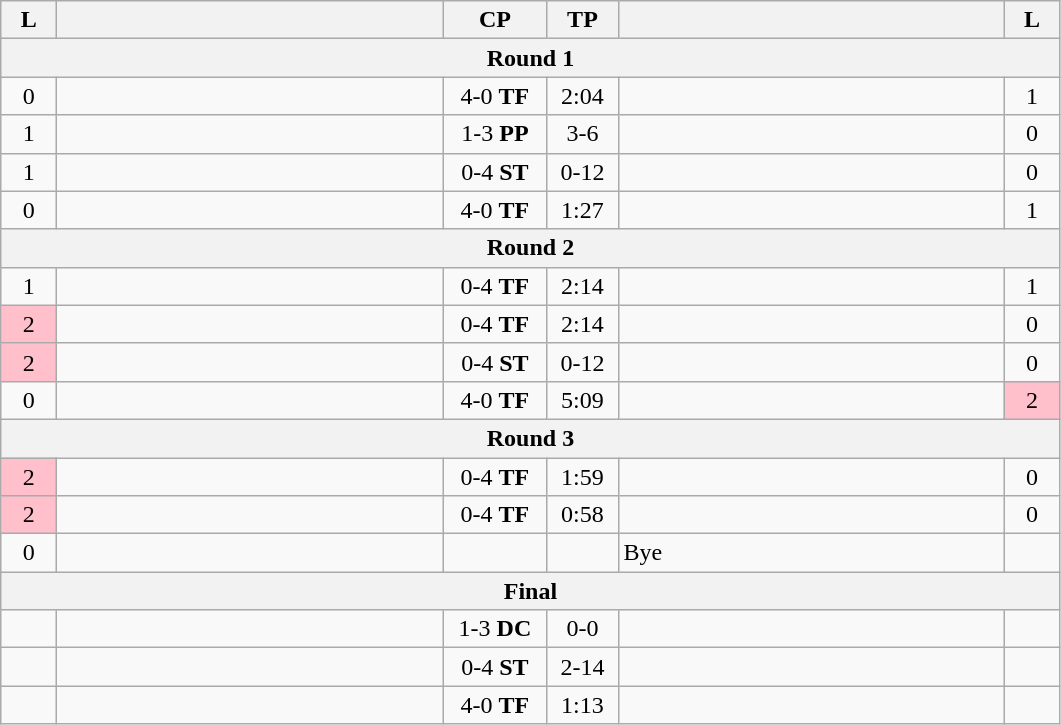<table class="wikitable" style="text-align: center;" |>
<tr>
<th width="30">L</th>
<th width="250"></th>
<th width="62">CP</th>
<th width="40">TP</th>
<th width="250"></th>
<th width="30">L</th>
</tr>
<tr>
<th colspan="7">Round 1</th>
</tr>
<tr>
<td>0</td>
<td style="text-align:left;"><strong></strong></td>
<td>4-0 <strong>TF</strong></td>
<td>2:04</td>
<td style="text-align:left;"></td>
<td>1</td>
</tr>
<tr>
<td>1</td>
<td style="text-align:left;"></td>
<td>1-3 <strong>PP</strong></td>
<td>3-6</td>
<td style="text-align:left;"><strong></strong></td>
<td>0</td>
</tr>
<tr>
<td>1</td>
<td style="text-align:left;"></td>
<td>0-4 <strong>ST</strong></td>
<td>0-12</td>
<td style="text-align:left;"><strong></strong></td>
<td>0</td>
</tr>
<tr>
<td>0</td>
<td style="text-align:left;"><strong></strong></td>
<td>4-0 <strong>TF</strong></td>
<td>1:27</td>
<td style="text-align:left;"></td>
<td>1</td>
</tr>
<tr>
<th colspan="7">Round 2</th>
</tr>
<tr>
<td>1</td>
<td style="text-align:left;"></td>
<td>0-4 <strong>TF</strong></td>
<td>2:14</td>
<td style="text-align:left;"><strong></strong></td>
<td>1</td>
</tr>
<tr>
<td bgcolor=pink>2</td>
<td style="text-align:left;"></td>
<td>0-4 <strong>TF</strong></td>
<td>2:14</td>
<td style="text-align:left;"><strong></strong></td>
<td>0</td>
</tr>
<tr>
<td bgcolor=pink>2</td>
<td style="text-align:left;"></td>
<td>0-4 <strong>ST</strong></td>
<td>0-12</td>
<td style="text-align:left;"><strong></strong></td>
<td>0</td>
</tr>
<tr>
<td>0</td>
<td style="text-align:left;"><strong></strong></td>
<td>4-0 <strong>TF</strong></td>
<td>5:09</td>
<td style="text-align:left;"></td>
<td bgcolor=pink>2</td>
</tr>
<tr>
<th colspan="7">Round 3</th>
</tr>
<tr>
<td bgcolor=pink>2</td>
<td style="text-align:left;"></td>
<td>0-4 <strong>TF</strong></td>
<td>1:59</td>
<td style="text-align:left;"><strong></strong></td>
<td>0</td>
</tr>
<tr>
<td bgcolor=pink>2</td>
<td style="text-align:left;"></td>
<td>0-4 <strong>TF</strong></td>
<td>0:58</td>
<td style="text-align:left;"><strong></strong></td>
<td>0</td>
</tr>
<tr>
<td>0</td>
<td style="text-align:left;"><strong></strong></td>
<td></td>
<td></td>
<td style="text-align:left;">Bye</td>
<td></td>
</tr>
<tr>
<th colspan="7">Final</th>
</tr>
<tr>
<td></td>
<td style="text-align:left;"></td>
<td>1-3 <strong>DC</strong></td>
<td>0-0</td>
<td style="text-align:left;"><strong></strong></td>
<td></td>
</tr>
<tr>
<td></td>
<td style="text-align:left;"></td>
<td>0-4 <strong>ST</strong></td>
<td>2-14</td>
<td style="text-align:left;"><strong></strong></td>
<td></td>
</tr>
<tr>
<td></td>
<td style="text-align:left;"><strong></strong></td>
<td>4-0 <strong>TF</strong></td>
<td>1:13</td>
<td style="text-align:left;"></td>
<td></td>
</tr>
</table>
